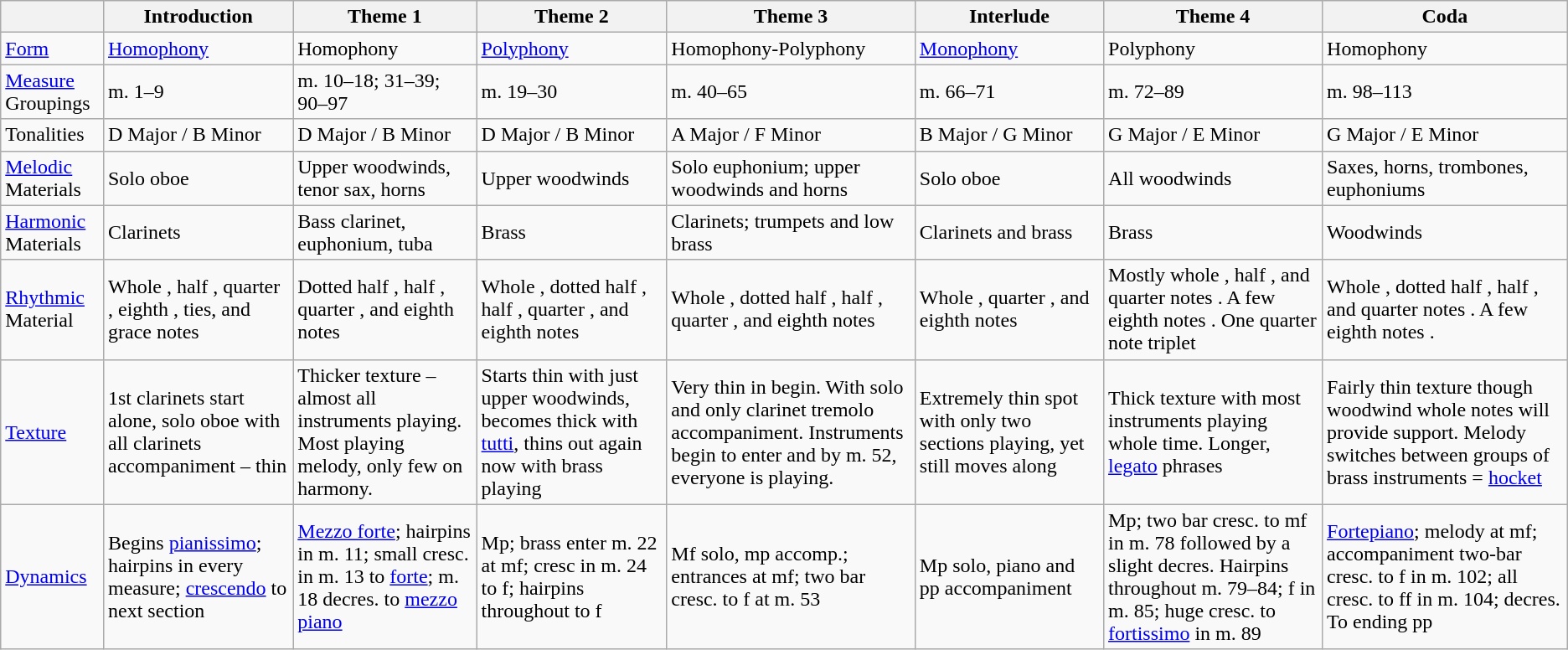<table class="wikitable">
<tr>
<th></th>
<th>Introduction</th>
<th>Theme 1</th>
<th>Theme 2</th>
<th>Theme 3</th>
<th>Interlude</th>
<th>Theme 4</th>
<th>Coda</th>
</tr>
<tr>
<td><a href='#'>Form</a></td>
<td><a href='#'>Homophony</a></td>
<td>Homophony</td>
<td><a href='#'>Polyphony</a></td>
<td>Homophony-Polyphony</td>
<td><a href='#'>Monophony</a></td>
<td>Polyphony</td>
<td>Homophony</td>
</tr>
<tr>
<td><a href='#'>Measure</a> Groupings</td>
<td>m. 1–9</td>
<td>m. 10–18; 31–39; 90–97</td>
<td>m. 19–30</td>
<td>m. 40–65</td>
<td>m. 66–71</td>
<td>m. 72–89</td>
<td>m. 98–113</td>
</tr>
<tr>
<td>Tonalities</td>
<td>D Major  / B Minor </td>
<td>D Major  / B Minor </td>
<td>D Major  / B Minor </td>
<td>A Major  / F Minor </td>
<td>B Major  / G Minor </td>
<td>G Major  / E Minor </td>
<td>G Major  / E Minor </td>
</tr>
<tr>
<td><a href='#'>Melodic</a> Materials</td>
<td>Solo oboe</td>
<td>Upper woodwinds, tenor sax, horns</td>
<td>Upper woodwinds</td>
<td>Solo euphonium; upper woodwinds and horns</td>
<td>Solo oboe</td>
<td>All woodwinds</td>
<td>Saxes, horns, trombones, euphoniums</td>
</tr>
<tr>
<td><a href='#'>Harmonic</a> Materials</td>
<td>Clarinets</td>
<td>Bass clarinet, euphonium, tuba</td>
<td>Brass</td>
<td>Clarinets; trumpets and low brass</td>
<td>Clarinets and brass</td>
<td>Brass</td>
<td>Woodwinds</td>
</tr>
<tr>
<td><a href='#'>Rhythmic</a> Material</td>
<td>Whole , half , quarter , eighth , ties, and grace notes</td>
<td>Dotted half , half , quarter , and eighth notes </td>
<td>Whole , dotted half , half , quarter , and eighth notes </td>
<td>Whole , dotted half , half , quarter , and eighth notes </td>
<td>Whole , quarter , and eighth notes </td>
<td>Mostly whole , half , and quarter notes . A few eighth notes . One quarter note triplet</td>
<td>Whole , dotted half , half , and quarter notes . A few eighth notes .</td>
</tr>
<tr>
<td><a href='#'>Texture</a></td>
<td>1st clarinets start alone, solo oboe with all clarinets accompaniment – thin</td>
<td>Thicker texture – almost all instruments playing. Most playing melody, only few on harmony.</td>
<td>Starts thin with just upper woodwinds, becomes thick with <a href='#'>tutti</a>, thins out again now with brass playing</td>
<td>Very thin in begin. With solo and only clarinet tremolo accompaniment. Instruments begin to enter and by m. 52, everyone is playing.</td>
<td>Extremely thin spot with only two sections playing, yet still moves along</td>
<td>Thick texture with most instruments playing whole time. Longer, <a href='#'>legato</a> phrases</td>
<td>Fairly thin texture though woodwind whole notes will provide support. Melody switches between groups of brass instruments = <a href='#'>hocket</a></td>
</tr>
<tr>
<td><a href='#'>Dynamics</a></td>
<td>Begins <a href='#'>pianissimo</a>; hairpins in every measure; <a href='#'>crescendo</a> to next section</td>
<td><a href='#'>Mezzo forte</a>; hairpins in m. 11; small cresc. in m. 13 to <a href='#'>forte</a>; m. 18 decres. to <a href='#'>mezzo piano</a></td>
<td>Mp; brass enter m. 22 at mf; cresc in m. 24 to f; hairpins throughout to f</td>
<td>Mf solo, mp accomp.; entrances at mf; two bar cresc. to f at m. 53</td>
<td>Mp solo, piano and pp accompaniment</td>
<td>Mp; two bar cresc. to mf in m. 78 followed by a slight decres. Hairpins throughout m. 79–84; f in m. 85; huge cresc. to <a href='#'>fortissimo</a> in m. 89</td>
<td><a href='#'>Fortepiano</a>; melody at mf; accompaniment two-bar cresc. to f in m. 102; all cresc. to ff in m. 104; decres. To ending pp</td>
</tr>
</table>
